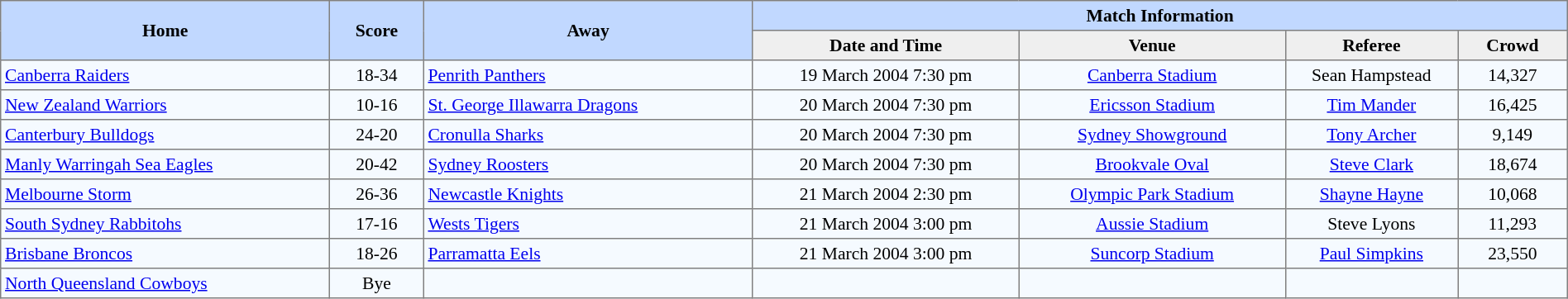<table border=1 style="border-collapse:collapse; font-size:90%;" cellpadding=3 cellspacing=0 width=100%>
<tr bgcolor=#C1D8FF>
<th rowspan=2 width=21%>Home</th>
<th rowspan=2 width=6%>Score</th>
<th rowspan=2 width=21%>Away</th>
<th colspan=6>Match Information</th>
</tr>
<tr bgcolor=#EFEFEF>
<th width=17%>Date and Time</th>
<th width=17%>Venue</th>
<th width=11%>Referee</th>
<th width=7%>Crowd</th>
</tr>
<tr align=center bgcolor=#F5FAFF>
<td align=left> <a href='#'>Canberra Raiders</a></td>
<td>18-34</td>
<td align=left> <a href='#'>Penrith Panthers</a></td>
<td>19 March 2004 7:30 pm</td>
<td><a href='#'>Canberra Stadium</a></td>
<td>Sean Hampstead</td>
<td>14,327</td>
</tr>
<tr align=center bgcolor=#F5FAFF>
<td align=left> <a href='#'>New Zealand Warriors</a></td>
<td>10-16</td>
<td align=left> <a href='#'>St. George Illawarra Dragons</a></td>
<td>20 March 2004 7:30 pm</td>
<td><a href='#'>Ericsson Stadium</a></td>
<td><a href='#'>Tim Mander</a></td>
<td>16,425</td>
</tr>
<tr align=center bgcolor=#F5FAFF>
<td align=left> <a href='#'>Canterbury Bulldogs</a></td>
<td>24-20</td>
<td align=left> <a href='#'>Cronulla Sharks</a></td>
<td>20 March 2004 7:30 pm</td>
<td><a href='#'>Sydney Showground</a></td>
<td><a href='#'>Tony Archer</a></td>
<td>9,149</td>
</tr>
<tr align=center bgcolor=#F5FAFF>
<td align=left> <a href='#'>Manly Warringah Sea Eagles</a></td>
<td>20-42</td>
<td align=left> <a href='#'>Sydney Roosters</a></td>
<td>20 March 2004 7:30 pm</td>
<td><a href='#'>Brookvale Oval</a></td>
<td><a href='#'>Steve Clark</a></td>
<td>18,674</td>
</tr>
<tr align=center bgcolor=#F5FAFF>
<td align=left> <a href='#'>Melbourne Storm</a></td>
<td>26-36</td>
<td align=left> <a href='#'>Newcastle Knights</a></td>
<td>21 March 2004 2:30 pm</td>
<td><a href='#'>Olympic Park Stadium</a></td>
<td><a href='#'>Shayne Hayne</a></td>
<td>10,068</td>
</tr>
<tr align=center bgcolor=#F5FAFF>
<td align=left> <a href='#'>South Sydney Rabbitohs</a></td>
<td>17-16</td>
<td align=left> <a href='#'>Wests Tigers</a></td>
<td>21 March 2004 3:00 pm</td>
<td><a href='#'>Aussie Stadium</a></td>
<td>Steve Lyons</td>
<td>11,293</td>
</tr>
<tr align=center bgcolor=#F5FAFF>
<td align=left> <a href='#'>Brisbane Broncos</a></td>
<td>18-26</td>
<td align=left> <a href='#'>Parramatta Eels</a></td>
<td>21 March 2004 3:00 pm</td>
<td><a href='#'>Suncorp Stadium</a></td>
<td><a href='#'>Paul Simpkins</a></td>
<td>23,550</td>
</tr>
<tr align=center bgcolor=#F5FAFF>
<td align=left> <a href='#'>North Queensland Cowboys</a></td>
<td>Bye</td>
<td></td>
<td></td>
<td></td>
<td></td>
<td></td>
</tr>
</table>
